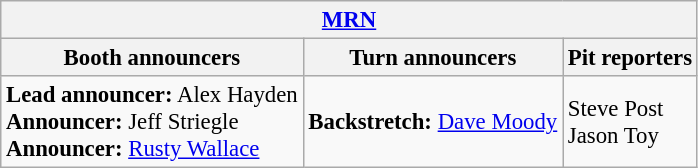<table class="wikitable" style="font-size: 95%">
<tr>
<th colspan="3"><a href='#'>MRN</a></th>
</tr>
<tr>
<th>Booth announcers</th>
<th>Turn announcers</th>
<th>Pit reporters</th>
</tr>
<tr>
<td><strong>Lead announcer:</strong> Alex Hayden<br><strong>Announcer:</strong> Jeff Striegle<br><strong>Announcer:</strong> <a href='#'>Rusty Wallace</a></td>
<td><strong>Backstretch:</strong> <a href='#'>Dave Moody</a></td>
<td>Steve Post<br>Jason Toy</td>
</tr>
</table>
